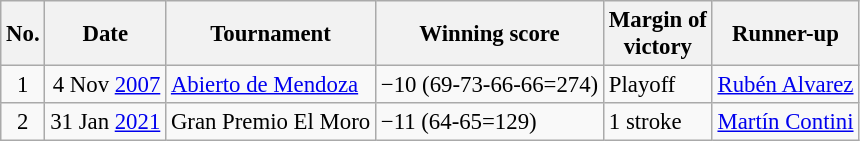<table class="wikitable" style="font-size:95%;">
<tr>
<th>No.</th>
<th>Date</th>
<th>Tournament</th>
<th>Winning score</th>
<th>Margin of<br>victory</th>
<th>Runner-up</th>
</tr>
<tr>
<td align=center>1</td>
<td align=right>4 Nov <a href='#'>2007</a></td>
<td><a href='#'>Abierto de Mendoza</a></td>
<td>−10 (69-73-66-66=274)</td>
<td>Playoff</td>
<td> <a href='#'>Rubén Alvarez</a></td>
</tr>
<tr>
<td align=center>2</td>
<td align=right>31 Jan <a href='#'>2021</a></td>
<td>Gran Premio El Moro</td>
<td>−11 (64-65=129)</td>
<td>1 stroke</td>
<td> <a href='#'>Martín Contini</a></td>
</tr>
</table>
